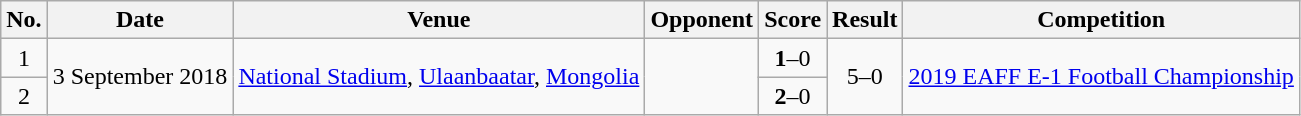<table class="wikitable">
<tr>
<th>No.</th>
<th>Date</th>
<th>Venue</th>
<th>Opponent</th>
<th>Score</th>
<th>Result</th>
<th>Competition</th>
</tr>
<tr>
<td style="text-align:center;">1</td>
<td rowspan=2>3 September 2018</td>
<td rowspan=2><a href='#'>National Stadium</a>, <a href='#'>Ulaanbaatar</a>, <a href='#'>Mongolia</a></td>
<td rowspan=2></td>
<td style="text-align:center;"><strong>1</strong>–0</td>
<td rowspan=2 style="text-align:center;">5–0</td>
<td rowspan=2><a href='#'>2019 EAFF E-1 Football Championship</a></td>
</tr>
<tr style="text-align:center;">
<td>2</td>
<td><strong>2</strong>–0</td>
</tr>
</table>
